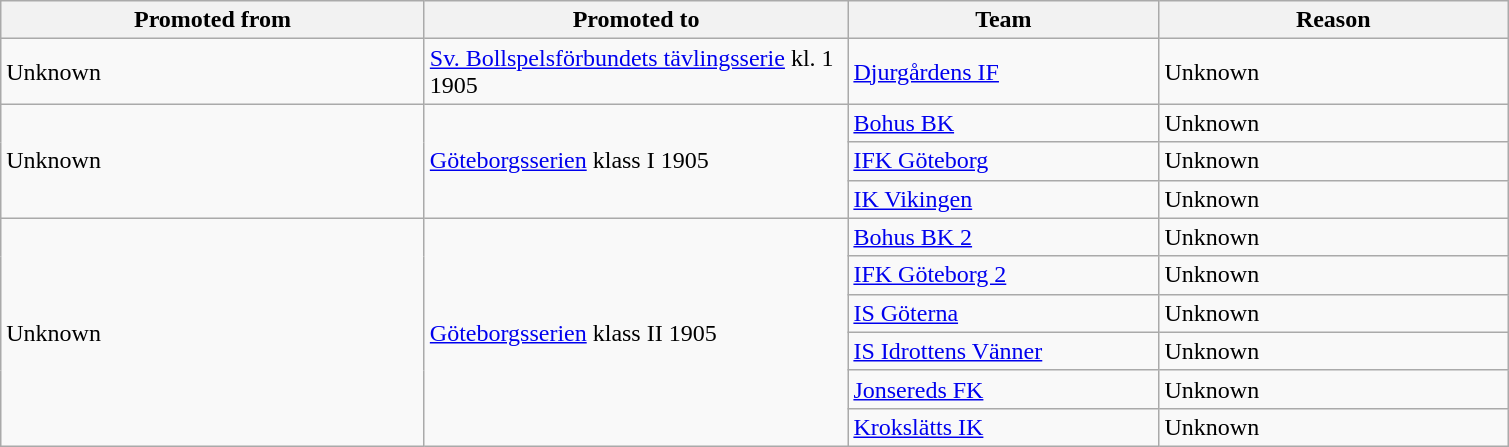<table class="wikitable" style="text-align: left;">
<tr>
<th style="width: 275px;">Promoted from</th>
<th style="width: 275px;">Promoted to</th>
<th style="width: 200px;">Team</th>
<th style="width: 225px;">Reason</th>
</tr>
<tr>
<td>Unknown</td>
<td><a href='#'>Sv. Bollspelsförbundets tävlingsserie</a> kl. 1 1905</td>
<td><a href='#'>Djurgårdens IF</a></td>
<td>Unknown</td>
</tr>
<tr>
<td rowspan=3>Unknown</td>
<td rowspan=3><a href='#'>Göteborgsserien</a> klass I 1905</td>
<td><a href='#'>Bohus BK</a></td>
<td>Unknown</td>
</tr>
<tr>
<td><a href='#'>IFK Göteborg</a></td>
<td>Unknown</td>
</tr>
<tr>
<td><a href='#'>IK Vikingen</a></td>
<td>Unknown</td>
</tr>
<tr>
<td rowspan=6>Unknown</td>
<td rowspan=6><a href='#'>Göteborgsserien</a> klass II 1905</td>
<td><a href='#'>Bohus BK 2</a></td>
<td>Unknown</td>
</tr>
<tr>
<td><a href='#'>IFK Göteborg 2</a></td>
<td>Unknown</td>
</tr>
<tr>
<td><a href='#'>IS Göterna</a></td>
<td>Unknown</td>
</tr>
<tr>
<td><a href='#'>IS Idrottens Vänner</a></td>
<td>Unknown</td>
</tr>
<tr>
<td><a href='#'>Jonsereds FK</a></td>
<td>Unknown</td>
</tr>
<tr>
<td><a href='#'>Krokslätts IK</a></td>
<td>Unknown</td>
</tr>
</table>
